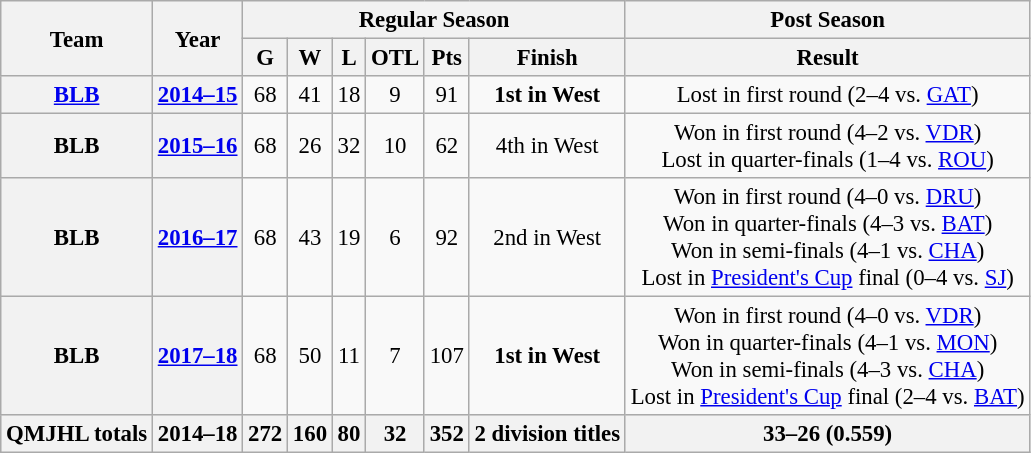<table class="wikitable" style="font-size: 95%; text-align:center;">
<tr>
<th rowspan="2">Team</th>
<th rowspan="2">Year</th>
<th colspan="6">Regular Season</th>
<th colspan="1">Post Season</th>
</tr>
<tr>
<th>G</th>
<th>W</th>
<th>L</th>
<th>OTL</th>
<th>Pts</th>
<th>Finish</th>
<th>Result</th>
</tr>
<tr>
<th><a href='#'>BLB</a></th>
<th><a href='#'>2014–15</a></th>
<td>68</td>
<td>41</td>
<td>18</td>
<td>9</td>
<td>91</td>
<td><strong>1st in West</strong></td>
<td>Lost in first round (2–4 vs. <a href='#'>GAT</a>)</td>
</tr>
<tr>
<th Blainville-Boisbriand Armada>BLB</th>
<th><a href='#'>2015–16</a></th>
<td>68</td>
<td>26</td>
<td>32</td>
<td>10</td>
<td>62</td>
<td>4th in West</td>
<td>Won in first round (4–2 vs. <a href='#'>VDR</a>) <br> Lost in quarter-finals (1–4 vs. <a href='#'>ROU</a>)</td>
</tr>
<tr>
<th Blainville-Boisbriand Armada>BLB</th>
<th><a href='#'>2016–17</a></th>
<td>68</td>
<td>43</td>
<td>19</td>
<td>6</td>
<td>92</td>
<td>2nd in West</td>
<td>Won in first round (4–0 vs. <a href='#'>DRU</a>) <br> Won in quarter-finals (4–3 vs. <a href='#'>BAT</a>) <br> Won in semi-finals (4–1 vs. <a href='#'>CHA</a>) <br> Lost in <a href='#'>President's Cup</a> final (0–4 vs. <a href='#'>SJ</a>)</td>
</tr>
<tr>
<th Blainville-Boisbriand Armada>BLB</th>
<th><a href='#'>2017–18</a></th>
<td>68</td>
<td>50</td>
<td>11</td>
<td>7</td>
<td>107</td>
<td><strong>1st in West</strong></td>
<td>Won in first round (4–0 vs. <a href='#'>VDR</a>) <br> Won in quarter-finals (4–1 vs. <a href='#'>MON</a>) <br> Won in semi-finals (4–3 vs. <a href='#'>CHA</a>) <br> Lost in <a href='#'>President's Cup</a> final (2–4 vs. <a href='#'>BAT</a>)</td>
</tr>
<tr align="centre" bgcolor="#dddddd">
<th>QMJHL totals</th>
<th>2014–18</th>
<th>272</th>
<th>160</th>
<th>80</th>
<th>32</th>
<th>352</th>
<th>2 division titles</th>
<th>33–26 (0.559)</th>
</tr>
</table>
